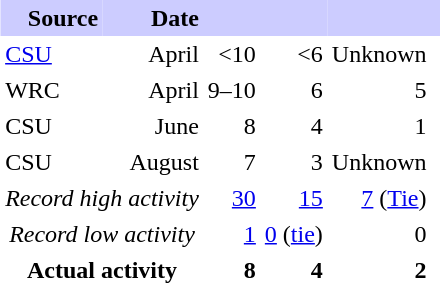<table class="toccolours" cellspacing=0 cellpadding=3 style="float:right; margin-left:1em; text-align:right">
<tr style="background:#ccf;">
<th>Source</th>
<th>Date</th>
<th></th>
<th></th>
<th></th>
<th></th>
</tr>
<tr>
<td align="left"><a href='#'>CSU</a></td>
<td>April</td>
<td><10</td>
<td><6</td>
<td>Unknown</td>
<td></td>
</tr>
<tr>
<td align="left">WRC</td>
<td>April</td>
<td>9–10</td>
<td>6</td>
<td>5</td>
<td></td>
</tr>
<tr>
<td align="left">CSU</td>
<td>June</td>
<td>8</td>
<td>4</td>
<td>1</td>
<td></td>
</tr>
<tr>
<td align="left">CSU</td>
<td>August</td>
<td>7</td>
<td>3</td>
<td>Unknown</td>
<td></td>
</tr>
<tr>
<td style="text-align:center;" colspan="2"><em>Record high activity</em></td>
<td><a href='#'>30</a></td>
<td><a href='#'>15</a></td>
<td><a href='#'>7</a> (<a href='#'>Tie</a>)</td>
</tr>
<tr>
<td style="text-align:center;" colspan="2"><em>Record low activity</em></td>
<td><a href='#'>1</a></td>
<td><a href='#'>0</a> (<a href='#'>tie</a>)</td>
<td>0</td>
</tr>
<tr>
<th style="text-align:center;" colspan=2>Actual activity</th>
<th>8</th>
<th>4</th>
<th>2</th>
</tr>
</table>
